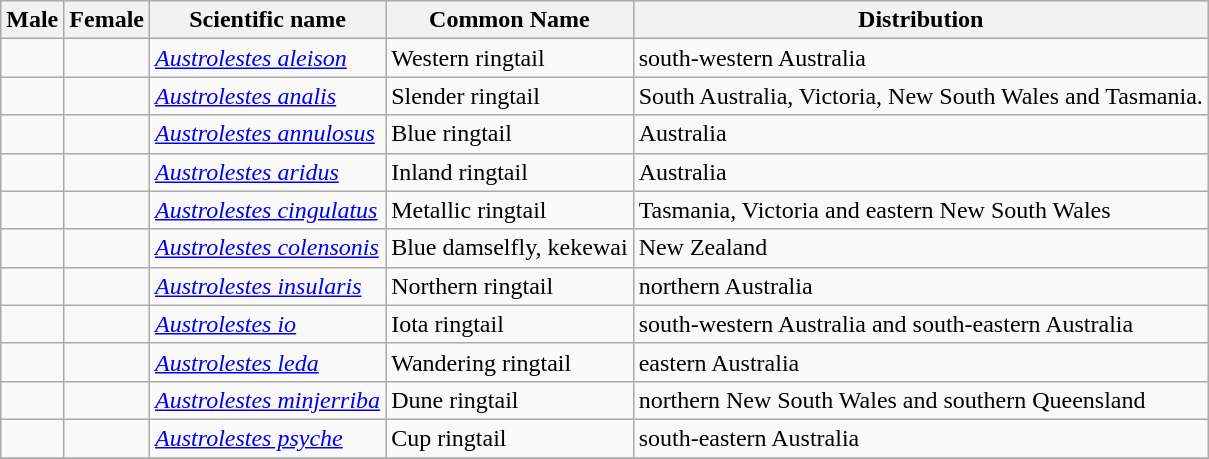<table class="wikitable">
<tr>
<th>Male</th>
<th>Female</th>
<th>Scientific name</th>
<th>Common Name</th>
<th>Distribution</th>
</tr>
<tr>
<td></td>
<td></td>
<td><em><a href='#'>Austrolestes aleison</a></em> </td>
<td>Western ringtail</td>
<td>south-western Australia</td>
</tr>
<tr>
<td></td>
<td></td>
<td><em><a href='#'>Austrolestes analis</a></em> </td>
<td>Slender ringtail</td>
<td>South Australia, Victoria, New South Wales and Tasmania.</td>
</tr>
<tr>
<td></td>
<td></td>
<td><em><a href='#'>Austrolestes annulosus</a></em> </td>
<td>Blue ringtail</td>
<td>Australia</td>
</tr>
<tr>
<td></td>
<td></td>
<td><em><a href='#'>Austrolestes aridus</a></em> </td>
<td>Inland ringtail</td>
<td>Australia</td>
</tr>
<tr>
<td></td>
<td></td>
<td><em><a href='#'>Austrolestes cingulatus</a></em> </td>
<td>Metallic ringtail</td>
<td>Tasmania, Victoria and eastern New South Wales</td>
</tr>
<tr>
<td></td>
<td></td>
<td><em><a href='#'>Austrolestes colensonis</a></em> </td>
<td>Blue damselfly, kekewai</td>
<td>New Zealand</td>
</tr>
<tr>
<td></td>
<td></td>
<td><em><a href='#'>Austrolestes insularis</a></em> </td>
<td>Northern ringtail</td>
<td>northern Australia</td>
</tr>
<tr>
<td></td>
<td></td>
<td><em><a href='#'>Austrolestes io</a></em> </td>
<td>Iota ringtail</td>
<td>south-western Australia and south-eastern Australia</td>
</tr>
<tr>
<td></td>
<td></td>
<td><em><a href='#'>Austrolestes leda</a></em> </td>
<td>Wandering ringtail</td>
<td>eastern Australia</td>
</tr>
<tr>
<td></td>
<td></td>
<td><em><a href='#'>Austrolestes minjerriba</a></em> </td>
<td>Dune ringtail</td>
<td>northern New South Wales and southern Queensland</td>
</tr>
<tr>
<td></td>
<td></td>
<td><em><a href='#'>Austrolestes psyche</a></em> </td>
<td>Cup ringtail</td>
<td>south-eastern Australia</td>
</tr>
<tr>
</tr>
</table>
